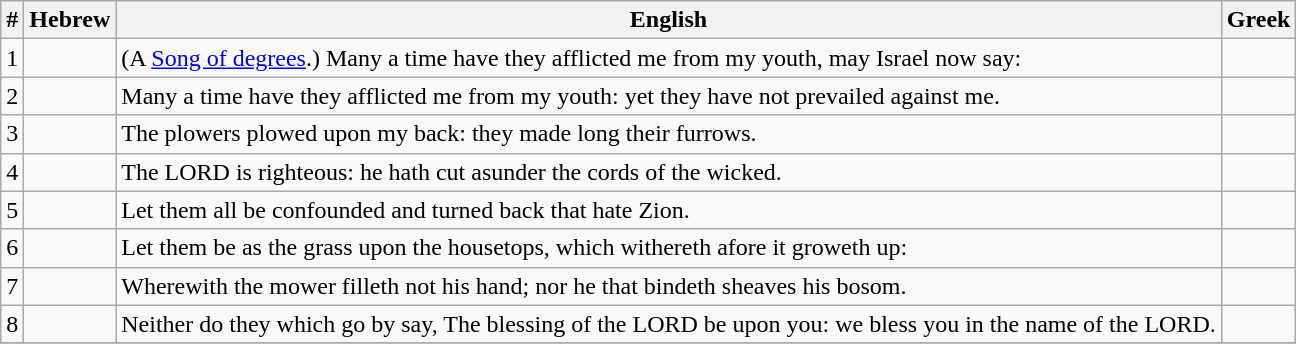<table class=wikitable>
<tr>
<th>#</th>
<th>Hebrew</th>
<th>English</th>
<th>Greek</th>
</tr>
<tr>
<td style="text-align:right">1</td>
<td style="text-align:right"></td>
<td>(A <a href='#'>Song of degrees</a>.) Many a time have they afflicted me from my youth, may Israel now say:</td>
<td></td>
</tr>
<tr>
<td style="text-align:right">2</td>
<td style="text-align:right"></td>
<td>Many a time have they afflicted me from my youth: yet they have not prevailed against me.</td>
<td></td>
</tr>
<tr>
<td style="text-align:right">3</td>
<td style="text-align:right"></td>
<td>The plowers plowed upon my back: they made long their furrows.</td>
<td></td>
</tr>
<tr>
<td style="text-align:right">4</td>
<td style="text-align:right"></td>
<td>The LORD is righteous: he hath cut asunder the cords of the wicked.</td>
<td></td>
</tr>
<tr>
<td style="text-align:right">5</td>
<td style="text-align:right"></td>
<td>Let them all be confounded and turned back that hate Zion.</td>
<td></td>
</tr>
<tr>
<td style="text-align:right">6</td>
<td style="text-align:right"></td>
<td>Let them be as the grass upon the housetops, which withereth afore it groweth up:</td>
<td></td>
</tr>
<tr>
<td style="text-align:right">7</td>
<td style="text-align:right"></td>
<td>Wherewith the mower filleth not his hand; nor he that bindeth sheaves his bosom.</td>
<td></td>
</tr>
<tr>
<td style="text-align:right">8</td>
<td style="text-align:right"></td>
<td>Neither do they which go by say, The blessing of the LORD be upon you: we bless you in the name of the LORD.</td>
<td></td>
</tr>
<tr>
</tr>
</table>
